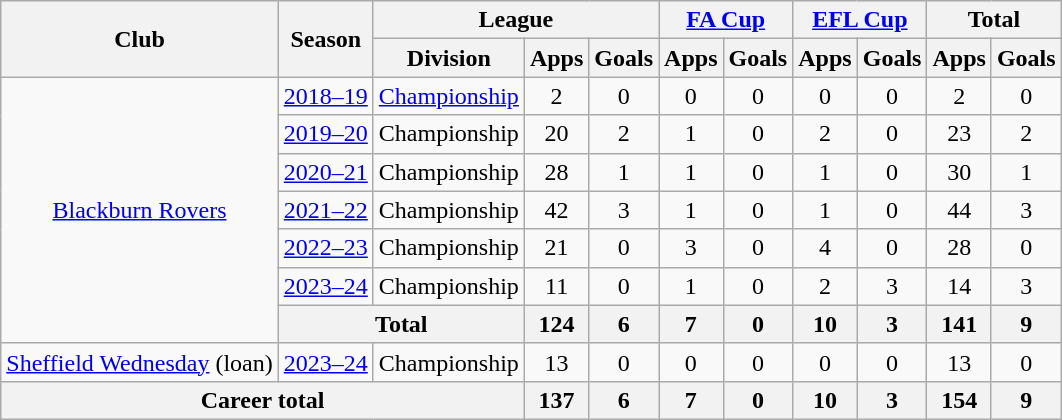<table class="wikitable" style="text-align: center;">
<tr>
<th rowspan="2">Club</th>
<th rowspan="2">Season</th>
<th colspan="3">League</th>
<th colspan="2"><a href='#'>FA Cup</a></th>
<th colspan="2"><a href='#'>EFL Cup</a></th>
<th colspan="2">Total</th>
</tr>
<tr>
<th>Division</th>
<th>Apps</th>
<th>Goals</th>
<th>Apps</th>
<th>Goals</th>
<th>Apps</th>
<th>Goals</th>
<th>Apps</th>
<th>Goals</th>
</tr>
<tr>
<td rowspan=7><a href='#'>Blackburn Rovers</a></td>
<td><a href='#'>2018–19</a></td>
<td><a href='#'>Championship</a></td>
<td>2</td>
<td>0</td>
<td>0</td>
<td>0</td>
<td>0</td>
<td>0</td>
<td>2</td>
<td>0</td>
</tr>
<tr>
<td><a href='#'>2019–20</a></td>
<td>Championship</td>
<td>20</td>
<td>2</td>
<td>1</td>
<td>0</td>
<td>2</td>
<td>0</td>
<td>23</td>
<td>2</td>
</tr>
<tr>
<td><a href='#'>2020–21</a></td>
<td>Championship</td>
<td>28</td>
<td>1</td>
<td>1</td>
<td>0</td>
<td>1</td>
<td>0</td>
<td>30</td>
<td>1</td>
</tr>
<tr>
<td><a href='#'>2021–22</a></td>
<td>Championship</td>
<td>42</td>
<td>3</td>
<td>1</td>
<td>0</td>
<td>1</td>
<td>0</td>
<td>44</td>
<td>3</td>
</tr>
<tr>
<td><a href='#'>2022–23</a></td>
<td>Championship</td>
<td>21</td>
<td>0</td>
<td>3</td>
<td>0</td>
<td>4</td>
<td>0</td>
<td>28</td>
<td>0</td>
</tr>
<tr>
<td><a href='#'>2023–24</a></td>
<td>Championship</td>
<td>11</td>
<td>0</td>
<td>1</td>
<td>0</td>
<td>2</td>
<td>3</td>
<td>14</td>
<td>3</td>
</tr>
<tr>
<th colspan="2">Total</th>
<th>124</th>
<th>6</th>
<th>7</th>
<th>0</th>
<th>10</th>
<th>3</th>
<th>141</th>
<th>9</th>
</tr>
<tr>
<td><a href='#'>Sheffield Wednesday</a> (loan)</td>
<td><a href='#'>2023–24</a></td>
<td>Championship</td>
<td>13</td>
<td>0</td>
<td>0</td>
<td>0</td>
<td>0</td>
<td>0</td>
<td>13</td>
<td>0</td>
</tr>
<tr>
<th colspan="3">Career total</th>
<th>137</th>
<th>6</th>
<th>7</th>
<th>0</th>
<th>10</th>
<th>3</th>
<th>154</th>
<th>9</th>
</tr>
</table>
